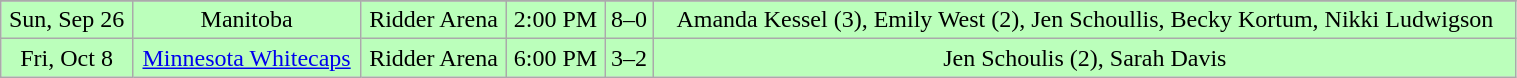<table class="wikitable" style="width:80%;">
<tr>
</tr>
<tr style="text-align:center; background:#bfb;">
<td>Sun, Sep 26</td>
<td>Manitoba</td>
<td>Ridder Arena</td>
<td>2:00 PM</td>
<td>8–0</td>
<td>Amanda Kessel (3), Emily West (2), Jen Schoullis, Becky Kortum, Nikki Ludwigson</td>
</tr>
<tr style="text-align:center; background:#bfb;">
<td>Fri, Oct 8</td>
<td><a href='#'>Minnesota Whitecaps</a></td>
<td>Ridder Arena</td>
<td>6:00 PM</td>
<td>3–2</td>
<td>Jen Schoulis (2), Sarah Davis</td>
</tr>
</table>
